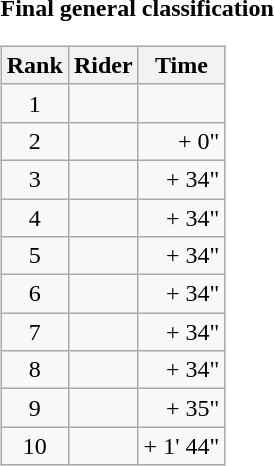<table>
<tr>
<td><strong>Final general classification</strong><br><table class="wikitable">
<tr>
<th scope="col">Rank</th>
<th scope="col">Rider</th>
<th scope="col">Time</th>
</tr>
<tr>
<td style="text-align:center;">1</td>
<td></td>
<td style="text-align:right;"></td>
</tr>
<tr>
<td style="text-align:center;">2</td>
<td></td>
<td style="text-align:right;">+ 0"</td>
</tr>
<tr>
<td style="text-align:center;">3</td>
<td></td>
<td style="text-align:right;">+ 34"</td>
</tr>
<tr>
<td style="text-align:center;">4</td>
<td></td>
<td style="text-align:right;">+ 34"</td>
</tr>
<tr>
<td style="text-align:center;">5</td>
<td></td>
<td style="text-align:right;">+ 34"</td>
</tr>
<tr>
<td style="text-align:center;">6</td>
<td></td>
<td style="text-align:right;">+ 34"</td>
</tr>
<tr>
<td style="text-align:center;">7</td>
<td></td>
<td style="text-align:right;">+ 34"</td>
</tr>
<tr>
<td style="text-align:center;">8</td>
<td></td>
<td style="text-align:right;">+ 34"</td>
</tr>
<tr>
<td style="text-align:center;">9</td>
<td></td>
<td style="text-align:right;">+ 35"</td>
</tr>
<tr>
<td style="text-align:center;">10</td>
<td></td>
<td style="text-align:right;">+ 1' 44"</td>
</tr>
</table>
</td>
</tr>
</table>
